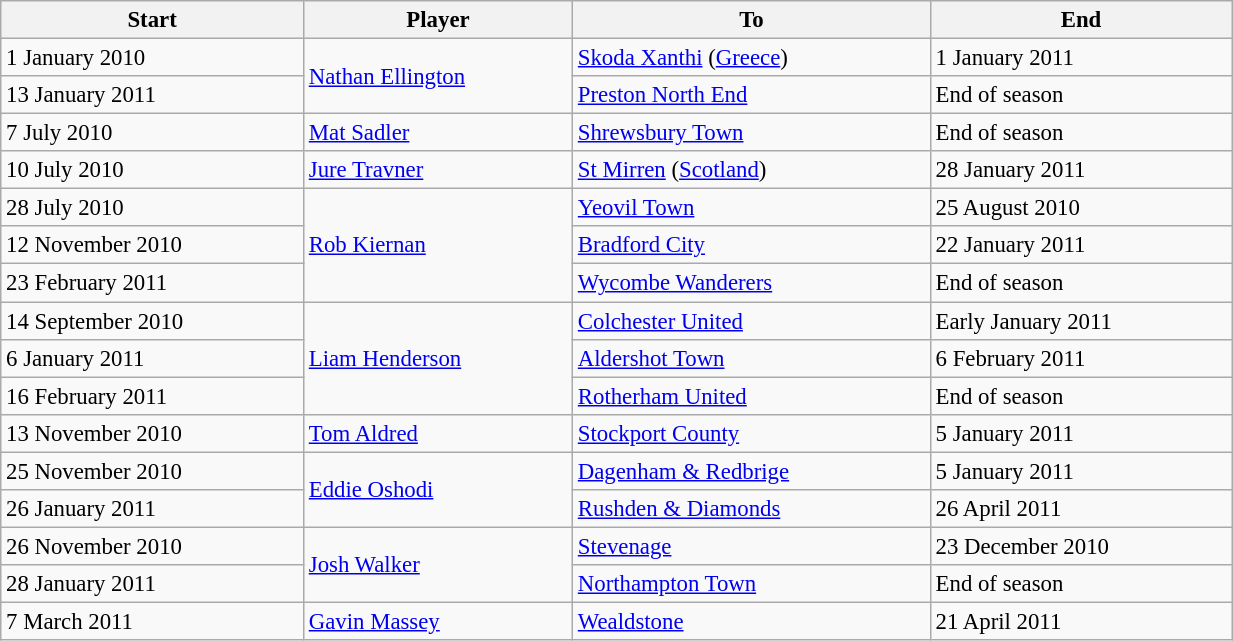<table class="wikitable" style="text-align:center; font-size:95%;width:65%; text-align:left">
<tr>
<th><strong>Start</strong></th>
<th><strong>Player</strong></th>
<th><strong>To</strong></th>
<th><strong>End</strong></th>
</tr>
<tr>
<td>1 January 2010</td>
<td rowspan="2"><a href='#'>Nathan Ellington</a></td>
<td><a href='#'>Skoda Xanthi</a> (<a href='#'>Greece</a>)</td>
<td>1 January 2011</td>
</tr>
<tr>
<td>13 January 2011</td>
<td><a href='#'>Preston North End</a></td>
<td>End of season</td>
</tr>
<tr>
<td>7 July 2010</td>
<td><a href='#'>Mat Sadler</a></td>
<td><a href='#'>Shrewsbury Town</a></td>
<td>End of season</td>
</tr>
<tr>
<td>10 July 2010</td>
<td><a href='#'>Jure Travner</a></td>
<td><a href='#'>St Mirren</a> (<a href='#'>Scotland</a>)</td>
<td>28 January 2011</td>
</tr>
<tr>
<td>28 July 2010</td>
<td rowspan="3"><a href='#'>Rob Kiernan</a></td>
<td><a href='#'>Yeovil Town</a></td>
<td>25 August 2010</td>
</tr>
<tr>
<td>12 November 2010</td>
<td><a href='#'>Bradford City</a></td>
<td>22 January 2011</td>
</tr>
<tr>
<td>23 February 2011</td>
<td><a href='#'>Wycombe Wanderers</a></td>
<td>End of season</td>
</tr>
<tr>
<td>14 September 2010</td>
<td rowspan="3"><a href='#'>Liam Henderson</a></td>
<td><a href='#'>Colchester United</a></td>
<td>Early January 2011</td>
</tr>
<tr>
<td>6 January 2011</td>
<td><a href='#'>Aldershot Town</a></td>
<td>6 February 2011</td>
</tr>
<tr>
<td>16 February 2011</td>
<td><a href='#'>Rotherham United</a></td>
<td>End of season</td>
</tr>
<tr>
<td>13 November 2010</td>
<td><a href='#'>Tom Aldred</a></td>
<td><a href='#'>Stockport County</a></td>
<td>5 January 2011</td>
</tr>
<tr>
<td>25 November 2010</td>
<td rowspan="2"><a href='#'>Eddie Oshodi</a></td>
<td><a href='#'>Dagenham & Redbrige</a></td>
<td>5 January 2011</td>
</tr>
<tr>
<td>26 January 2011</td>
<td><a href='#'>Rushden & Diamonds</a></td>
<td>26 April 2011</td>
</tr>
<tr>
<td>26 November 2010</td>
<td rowspan="2"><a href='#'>Josh Walker</a></td>
<td><a href='#'>Stevenage</a></td>
<td>23 December 2010</td>
</tr>
<tr>
<td>28 January 2011</td>
<td><a href='#'>Northampton Town</a></td>
<td>End of season</td>
</tr>
<tr>
<td>7 March 2011</td>
<td><a href='#'>Gavin Massey</a></td>
<td><a href='#'>Wealdstone</a></td>
<td>21 April 2011</td>
</tr>
</table>
